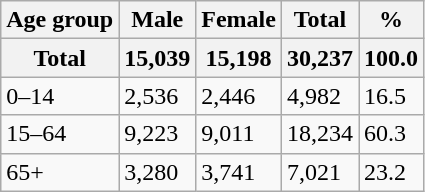<table class="wikitable sortable">
<tr>
<th>Age group</th>
<th>Male</th>
<th>Female</th>
<th>Total</th>
<th>%</th>
</tr>
<tr>
<th>Total</th>
<th>15,039</th>
<th>15,198</th>
<th>30,237</th>
<th>100.0</th>
</tr>
<tr>
<td>0–14</td>
<td>2,536</td>
<td>2,446</td>
<td>4,982</td>
<td>16.5</td>
</tr>
<tr>
<td>15–64</td>
<td>9,223</td>
<td>9,011</td>
<td>18,234</td>
<td>60.3</td>
</tr>
<tr>
<td>65+</td>
<td>3,280</td>
<td>3,741</td>
<td>7,021</td>
<td>23.2</td>
</tr>
</table>
